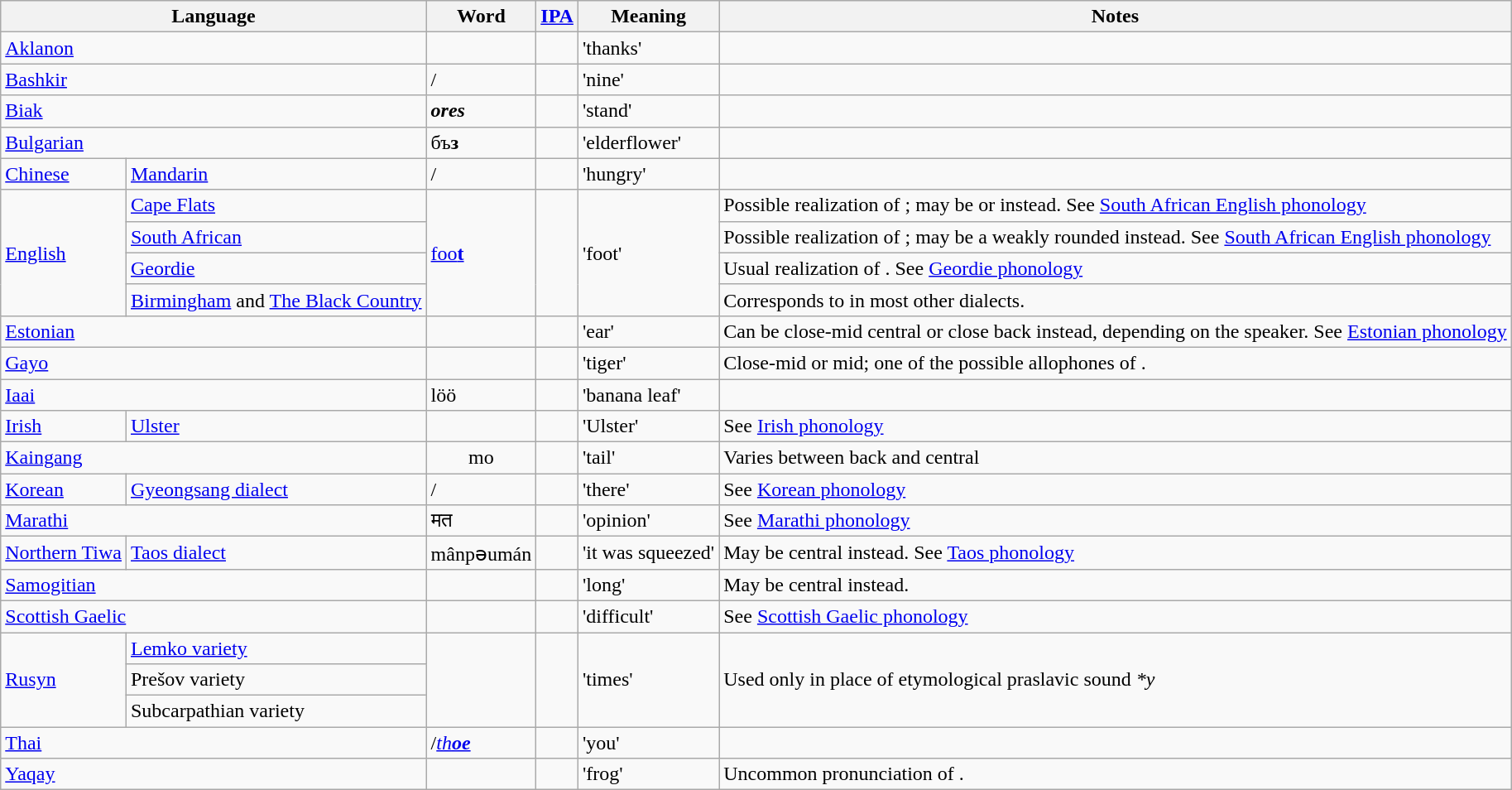<table class="wikitable" style="clear: both;">
<tr>
<th colspan="2">Language</th>
<th>Word</th>
<th><a href='#'>IPA</a></th>
<th>Meaning</th>
<th>Notes</th>
</tr>
<tr>
<td colspan="2"><a href='#'>Aklanon</a></td>
<td></td>
<td></td>
<td>'thanks'</td>
<td></td>
</tr>
<tr>
<td colspan="2"><a href='#'>Bashkir</a></td>
<td>/</td>
<td></td>
<td>'nine'</td>
<td></td>
</tr>
<tr>
<td colspan="2"><a href='#'>Biak</a></td>
<td><strong><em>o<strong>res<em></td>
<td></td>
<td>'stand'</td>
<td></td>
</tr>
<tr>
<td colspan="2"><a href='#'>Bulgarian</a></td>
<td></em>б</strong>ъ<strong>з<em></td>
<td></td>
<td>'elderflower'</td>
<td></td>
</tr>
<tr>
<td><a href='#'>Chinese</a></td>
<td><a href='#'>Mandarin</a></td>
<td>/</td>
<td></td>
<td>'hungry'</td>
<td></td>
</tr>
<tr>
<td rowspan="4"><a href='#'>English</a></td>
<td><a href='#'>Cape Flats</a></td>
<td rowspan="4"><a href='#'></em>f</strong>oo<strong>t<em></a></td>
<td rowspan="4"></td>
<td rowspan="4">'foot'</td>
<td>Possible realization of ; may be  or  instead. See <a href='#'>South African English phonology</a></td>
</tr>
<tr>
<td><a href='#'>South African</a></td>
<td>Possible realization of ; may be a weakly rounded  instead. See <a href='#'>South African English phonology</a></td>
</tr>
<tr>
<td><a href='#'>Geordie</a></td>
<td>Usual realization of . See <a href='#'>Geordie phonology</a></td>
</tr>
<tr>
<td><a href='#'>Birmingham</a> and <a href='#'>The Black Country</a></td>
<td>Corresponds to  in most other dialects.</td>
</tr>
<tr>
<td colspan="2"><a href='#'>Estonian</a></td>
<td></td>
<td></td>
<td>'ear'</td>
<td>Can be close-mid central  or close back  instead, depending on the speaker. See <a href='#'>Estonian phonology</a></td>
</tr>
<tr>
<td colspan="2"><a href='#'>Gayo</a></td>
<td></td>
<td></td>
<td>'tiger'</td>
<td>Close-mid or mid; one of the possible allophones of .</td>
</tr>
<tr>
<td colspan="2"><a href='#'>Iaai</a></td>
<td></em>l</strong>öö</em></strong></td>
<td></td>
<td>'banana leaf'</td>
</tr>
<tr>
<td><a href='#'>Irish</a></td>
<td><a href='#'>Ulster</a></td>
<td></td>
<td></td>
<td>'Ulster'</td>
<td>See <a href='#'>Irish phonology</a></td>
</tr>
<tr>
<td colspan="2"><a href='#'>Kaingang</a></td>
<td align="center">mo</td>
<td></td>
<td>'tail'</td>
<td>Varies between back  and central </td>
</tr>
<tr>
<td><a href='#'>Korean</a></td>
<td><a href='#'>Gyeongsang dialect</a></td>
<td>/</td>
<td></td>
<td>'there'</td>
<td>See <a href='#'>Korean phonology</a></td>
</tr>
<tr>
<td colspan="2"><a href='#'>Marathi</a></td>
<td>मत</td>
<td></td>
<td>'opinion'</td>
<td>See <a href='#'>Marathi phonology</a></td>
</tr>
<tr>
<td><a href='#'>Northern Tiwa</a></td>
<td><a href='#'>Taos dialect</a></td>
<td align="center">mânpəumán</td>
<td></td>
<td>'it was squeezed'</td>
<td>May be central  instead. See <a href='#'>Taos phonology</a></td>
</tr>
<tr>
<td colspan="2"><a href='#'>Samogitian</a></td>
<td></td>
<td></td>
<td>'long'</td>
<td>May be central  instead.</td>
</tr>
<tr>
<td colspan="2"><a href='#'>Scottish Gaelic</a></td>
<td></td>
<td></td>
<td>'difficult'</td>
<td>See <a href='#'>Scottish Gaelic phonology</a></td>
</tr>
<tr>
<td rowspan="3"><a href='#'>Rusyn</a></td>
<td><a href='#'>Lemko variety</a></td>
<td rowspan="3"></td>
<td rowspan="3"></td>
<td rowspan="3">'times'</td>
<td rowspan="3">Used only in place of etymological praslavic sound <em>*y</em></td>
</tr>
<tr>
<td>Prešov variety</td>
</tr>
<tr>
<td>Subcarpathian variety</td>
</tr>
<tr>
<td colspan="2"><a href='#'>Thai</a></td>
<td>/<a href='#'><em>th<strong>oe<strong><em></a></td>
<td></td>
<td>'you'</td>
<td></td>
</tr>
<tr>
<td colspan=2><a href='#'>Yaqay</a></td>
<td></td>
<td></td>
<td>'frog'</td>
<td>Uncommon pronunciation of .</td>
</tr>
</table>
